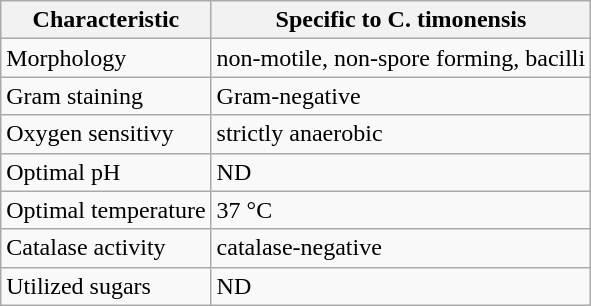<table class="wikitable">
<tr>
<th>Characteristic</th>
<th>Specific to C. timonensis</th>
</tr>
<tr>
<td>Morphology</td>
<td>non-motile, non-spore forming, bacilli</td>
</tr>
<tr>
<td>Gram staining</td>
<td>Gram-negative</td>
</tr>
<tr>
<td>Oxygen sensitivy</td>
<td>strictly anaerobic</td>
</tr>
<tr>
<td>Optimal pH</td>
<td>ND</td>
</tr>
<tr>
<td>Optimal temperature</td>
<td>37 °C</td>
</tr>
<tr>
<td>Catalase activity</td>
<td>catalase-negative</td>
</tr>
<tr>
<td>Utilized sugars</td>
<td>ND</td>
</tr>
</table>
